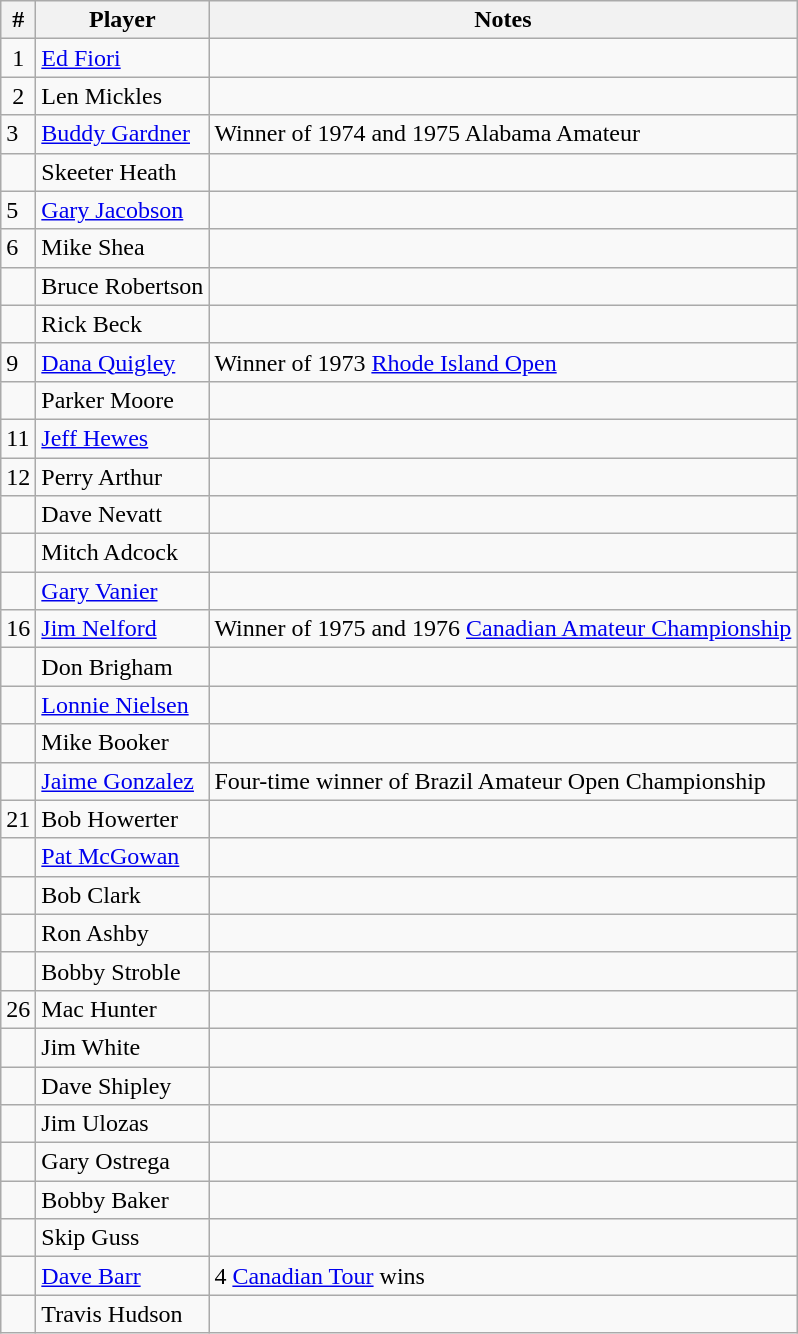<table class="wikitable sortable">
<tr>
<th>#</th>
<th>Player</th>
<th>Notes</th>
</tr>
<tr>
<td align="center">1</td>
<td> <a href='#'>Ed Fiori</a></td>
<td></td>
</tr>
<tr>
<td align="center">2</td>
<td> Len Mickles</td>
<td></td>
</tr>
<tr>
<td>3</td>
<td> <a href='#'>Buddy Gardner</a></td>
<td>Winner of 1974 and 1975 Alabama Amateur</td>
</tr>
<tr>
<td></td>
<td> Skeeter Heath</td>
<td></td>
</tr>
<tr>
<td>5</td>
<td> <a href='#'>Gary Jacobson</a></td>
<td></td>
</tr>
<tr>
<td>6</td>
<td> Mike Shea</td>
<td></td>
</tr>
<tr>
<td></td>
<td> Bruce Robertson</td>
<td></td>
</tr>
<tr>
<td></td>
<td> Rick Beck</td>
<td></td>
</tr>
<tr>
<td>9</td>
<td> <a href='#'>Dana Quigley</a></td>
<td>Winner of 1973 <a href='#'>Rhode Island Open</a></td>
</tr>
<tr>
<td></td>
<td> Parker Moore</td>
<td></td>
</tr>
<tr>
<td>11</td>
<td> <a href='#'>Jeff Hewes</a></td>
<td></td>
</tr>
<tr>
<td>12</td>
<td> Perry Arthur</td>
<td></td>
</tr>
<tr>
<td></td>
<td> Dave Nevatt</td>
<td></td>
</tr>
<tr>
<td></td>
<td> Mitch Adcock</td>
<td></td>
</tr>
<tr>
<td></td>
<td> <a href='#'>Gary Vanier</a></td>
<td></td>
</tr>
<tr>
<td>16</td>
<td> <a href='#'>Jim Nelford</a></td>
<td>Winner of 1975 and 1976 <a href='#'>Canadian Amateur Championship</a></td>
</tr>
<tr>
<td></td>
<td> Don Brigham</td>
<td></td>
</tr>
<tr>
<td></td>
<td> <a href='#'>Lonnie Nielsen</a></td>
<td></td>
</tr>
<tr>
<td></td>
<td> Mike Booker</td>
<td></td>
</tr>
<tr>
<td></td>
<td> <a href='#'>Jaime Gonzalez</a></td>
<td>Four-time winner of Brazil Amateur Open Championship</td>
</tr>
<tr>
<td>21</td>
<td> Bob Howerter</td>
<td></td>
</tr>
<tr>
<td></td>
<td> <a href='#'>Pat McGowan</a></td>
<td></td>
</tr>
<tr>
<td></td>
<td> Bob Clark</td>
<td></td>
</tr>
<tr>
<td></td>
<td> Ron Ashby</td>
<td></td>
</tr>
<tr>
<td></td>
<td> Bobby Stroble</td>
<td></td>
</tr>
<tr>
<td>26</td>
<td> Mac Hunter</td>
<td></td>
</tr>
<tr>
<td></td>
<td> Jim White</td>
<td></td>
</tr>
<tr>
<td></td>
<td> Dave Shipley</td>
<td></td>
</tr>
<tr>
<td></td>
<td> Jim Ulozas</td>
<td></td>
</tr>
<tr>
<td></td>
<td> Gary Ostrega</td>
<td></td>
</tr>
<tr>
<td></td>
<td> Bobby Baker</td>
<td></td>
</tr>
<tr>
<td></td>
<td> Skip Guss</td>
<td></td>
</tr>
<tr>
<td></td>
<td> <a href='#'>Dave Barr</a></td>
<td>4 <a href='#'>Canadian Tour</a> wins</td>
</tr>
<tr>
<td></td>
<td> Travis Hudson</td>
<td></td>
</tr>
</table>
